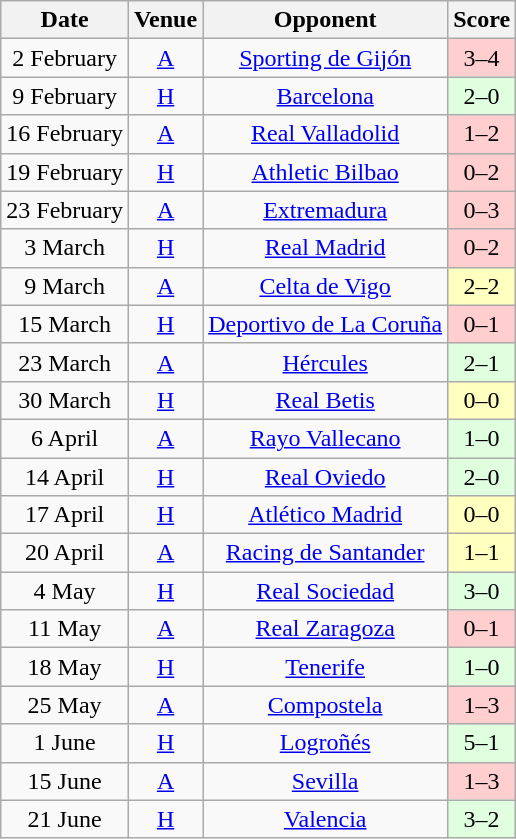<table class="wikitable" style="text-align:center;">
<tr>
<th>Date</th>
<th>Venue</th>
<th>Opponent</th>
<th>Score</th>
</tr>
<tr>
<td>2 February</td>
<td><a href='#'>A</a></td>
<td><a href='#'>Sporting de Gijón</a></td>
<td bgcolor="#FFCFCF">3–4</td>
</tr>
<tr>
<td>9 February</td>
<td><a href='#'>H</a></td>
<td><a href='#'>Barcelona</a></td>
<td bgcolor="#DFFFDF">2–0</td>
</tr>
<tr>
<td>16 February</td>
<td><a href='#'>A</a></td>
<td><a href='#'>Real Valladolid</a></td>
<td bgcolor="#FFCFCF">1–2</td>
</tr>
<tr>
<td>19 February</td>
<td><a href='#'>H</a></td>
<td><a href='#'>Athletic Bilbao</a></td>
<td bgcolor="#FFCFCF">0–2</td>
</tr>
<tr>
<td>23 February</td>
<td><a href='#'>A</a></td>
<td><a href='#'>Extremadura</a></td>
<td bgcolor="#FFCFCF">0–3</td>
</tr>
<tr>
<td>3 March</td>
<td><a href='#'>H</a></td>
<td><a href='#'>Real Madrid</a></td>
<td bgcolor="#FFCFCF">0–2</td>
</tr>
<tr>
<td>9 March</td>
<td><a href='#'>A</a></td>
<td><a href='#'>Celta de Vigo</a></td>
<td bgcolor="#FFFFBF">2–2</td>
</tr>
<tr>
<td>15 March</td>
<td><a href='#'>H</a></td>
<td><a href='#'>Deportivo de La Coruña</a></td>
<td bgcolor="#FFCFCF">0–1</td>
</tr>
<tr>
<td>23 March</td>
<td><a href='#'>A</a></td>
<td><a href='#'>Hércules</a></td>
<td bgcolor="#DFFFDF">2–1</td>
</tr>
<tr>
<td>30 March</td>
<td><a href='#'>H</a></td>
<td><a href='#'>Real Betis</a></td>
<td bgcolor="#FFFFBF">0–0</td>
</tr>
<tr>
<td>6 April</td>
<td><a href='#'>A</a></td>
<td><a href='#'>Rayo Vallecano</a></td>
<td bgcolor="#DFFFDF">1–0</td>
</tr>
<tr>
<td>14 April</td>
<td><a href='#'>H</a></td>
<td><a href='#'>Real Oviedo</a></td>
<td bgcolor="#DFFFDF">2–0</td>
</tr>
<tr>
<td>17 April</td>
<td><a href='#'>H</a></td>
<td><a href='#'>Atlético Madrid</a></td>
<td bgcolor="#FFFFBF">0–0</td>
</tr>
<tr>
<td>20 April</td>
<td><a href='#'>A</a></td>
<td><a href='#'>Racing de Santander</a></td>
<td bgcolor="#FFFFBF">1–1</td>
</tr>
<tr>
<td>4 May</td>
<td><a href='#'>H</a></td>
<td><a href='#'>Real Sociedad</a></td>
<td bgcolor="#DFFFDF">3–0</td>
</tr>
<tr>
<td>11 May</td>
<td><a href='#'>A</a></td>
<td><a href='#'>Real Zaragoza</a></td>
<td bgcolor="#FFCFCF">0–1</td>
</tr>
<tr>
<td>18 May</td>
<td><a href='#'>H</a></td>
<td><a href='#'>Tenerife</a></td>
<td bgcolor="#DFFFDF">1–0</td>
</tr>
<tr>
<td>25 May</td>
<td><a href='#'>A</a></td>
<td><a href='#'>Compostela</a></td>
<td bgcolor="#FFCFCF">1–3</td>
</tr>
<tr>
<td>1 June</td>
<td><a href='#'>H</a></td>
<td><a href='#'>Logroñés</a></td>
<td bgcolor="#DFFFDF">5–1</td>
</tr>
<tr>
<td>15 June</td>
<td><a href='#'>A</a></td>
<td><a href='#'>Sevilla</a></td>
<td bgcolor="#FFCFCF">1–3</td>
</tr>
<tr>
<td>21 June</td>
<td><a href='#'>H</a></td>
<td><a href='#'>Valencia</a></td>
<td bgcolor="#DFFFDF">3–2</td>
</tr>
</table>
